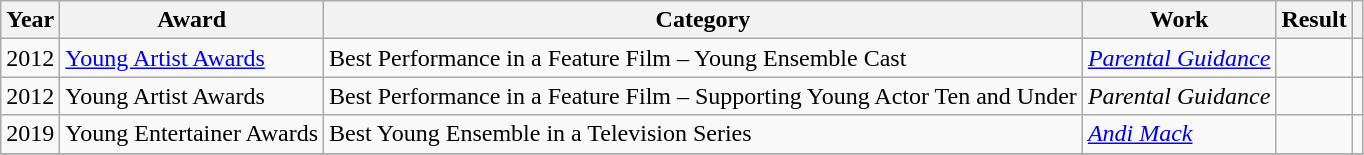<table class="wikitable plainrowheaders">
<tr>
<th>Year</th>
<th>Award</th>
<th>Category</th>
<th>Work</th>
<th>Result</th>
<th></th>
</tr>
<tr>
<td>2012</td>
<td><a href='#'>Young Artist Awards</a></td>
<td>Best Performance in a Feature Film – Young Ensemble Cast</td>
<td><em><a href='#'>Parental Guidance</a></em></td>
<td></td>
<td></td>
</tr>
<tr>
<td>2012</td>
<td>Young Artist Awards</td>
<td>Best Performance in a Feature Film – Supporting Young Actor Ten and Under</td>
<td><em>Parental Guidance</em></td>
<td></td>
<td></td>
</tr>
<tr>
<td>2019</td>
<td>Young Entertainer Awards</td>
<td>Best Young Ensemble in a Television Series</td>
<td><em><a href='#'>Andi Mack</a></em></td>
<td></td>
<td></td>
</tr>
<tr>
</tr>
</table>
